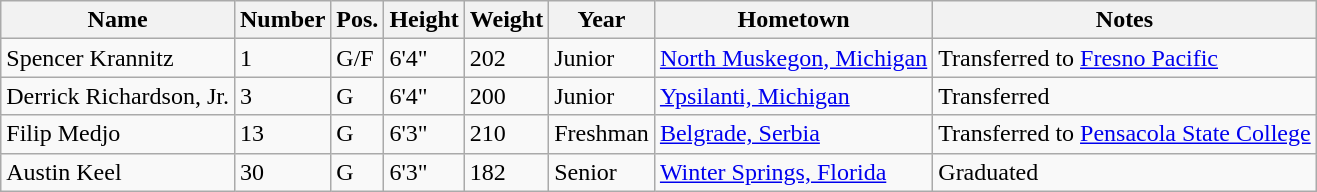<table class="wikitable sortable" border="1">
<tr>
<th>Name</th>
<th>Number</th>
<th>Pos.</th>
<th>Height</th>
<th>Weight</th>
<th>Year</th>
<th>Hometown</th>
<th class="unsortable">Notes</th>
</tr>
<tr>
<td>Spencer Krannitz</td>
<td>1</td>
<td>G/F</td>
<td>6'4"</td>
<td>202</td>
<td>Junior</td>
<td><a href='#'>North Muskegon, Michigan</a></td>
<td>Transferred to <a href='#'>Fresno Pacific</a></td>
</tr>
<tr>
<td>Derrick Richardson, Jr.</td>
<td>3</td>
<td>G</td>
<td>6'4"</td>
<td>200</td>
<td>Junior</td>
<td><a href='#'>Ypsilanti, Michigan</a></td>
<td>Transferred</td>
</tr>
<tr>
<td>Filip Medjo</td>
<td>13</td>
<td>G</td>
<td>6'3"</td>
<td>210</td>
<td>Freshman</td>
<td><a href='#'>Belgrade, Serbia</a></td>
<td>Transferred to <a href='#'>Pensacola State College</a></td>
</tr>
<tr>
<td>Austin Keel</td>
<td>30</td>
<td>G</td>
<td>6'3"</td>
<td>182</td>
<td>Senior</td>
<td><a href='#'>Winter Springs, Florida</a></td>
<td>Graduated</td>
</tr>
</table>
